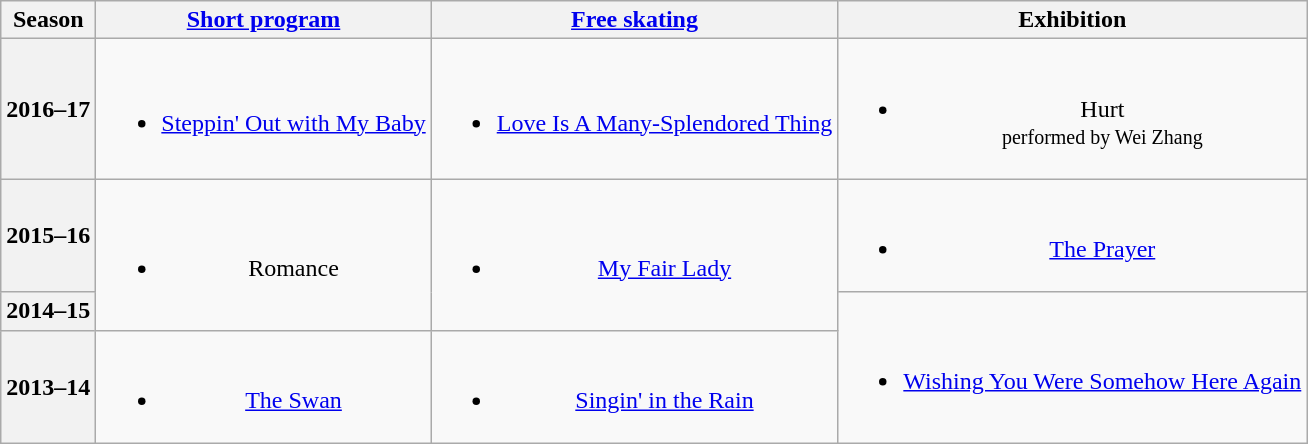<table class=wikitable style=text-align:center>
<tr>
<th>Season</th>
<th><a href='#'>Short program</a></th>
<th><a href='#'>Free skating</a></th>
<th>Exhibition</th>
</tr>
<tr>
<th>2016–17 <br> </th>
<td><br><ul><li><a href='#'>Steppin' Out with My Baby</a> <br></li></ul></td>
<td><br><ul><li><a href='#'>Love Is A Many-Splendored Thing</a> <br></li></ul></td>
<td><br><ul><li>Hurt<br><small>performed by Wei Zhang</small></li></ul></td>
</tr>
<tr>
<th>2015–16 <br> </th>
<td rowspan=2><br><ul><li>Romance <br></li></ul></td>
<td rowspan=2><br><ul><li><a href='#'>My Fair Lady</a> <br></li></ul></td>
<td><br><ul><li><a href='#'>The Prayer</a>  <br></li></ul></td>
</tr>
<tr>
<th>2014–15 <br> </th>
<td rowspan=2><br><ul><li><a href='#'>Wishing You Were Somehow Here Again</a> <br></li></ul></td>
</tr>
<tr>
<th>2013–14 <br> </th>
<td><br><ul><li><a href='#'>The Swan</a> <br></li></ul></td>
<td><br><ul><li><a href='#'>Singin' in the Rain</a> <br></li></ul></td>
</tr>
</table>
